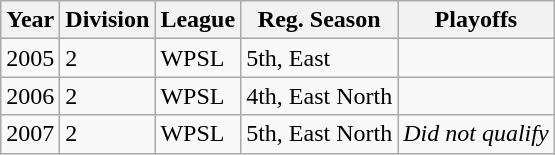<table class="wikitable">
<tr>
<th>Year</th>
<th>Division</th>
<th>League</th>
<th>Reg. Season</th>
<th>Playoffs</th>
</tr>
<tr>
<td>2005</td>
<td>2</td>
<td>WPSL</td>
<td>5th, East</td>
<td></td>
</tr>
<tr>
<td>2006</td>
<td>2</td>
<td>WPSL</td>
<td>4th, East North</td>
<td></td>
</tr>
<tr>
<td>2007</td>
<td>2</td>
<td>WPSL</td>
<td>5th, East North</td>
<td><em>Did not qualify</em></td>
</tr>
</table>
